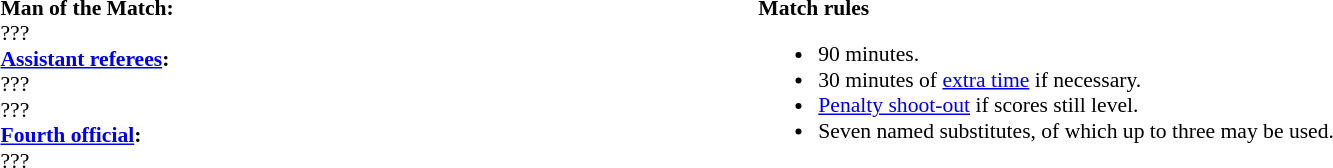<table width=100% style="font-size:90%">
<tr>
<td><br><strong>Man of the Match:</strong>
<br>???<br><strong><a href='#'>Assistant referees</a>:</strong>
<br>???
<br>???
<br><strong><a href='#'>Fourth official</a>:</strong>
<br>???
<br></td>
<td style="width:60%; vertical-align:top;"><br><strong>Match rules</strong><ul><li>90 minutes.</li><li>30 minutes of <a href='#'>extra time</a> if necessary.</li><li><a href='#'>Penalty shoot-out</a> if scores still level.</li><li>Seven named substitutes, of which up to three may be used.</li></ul></td>
</tr>
</table>
